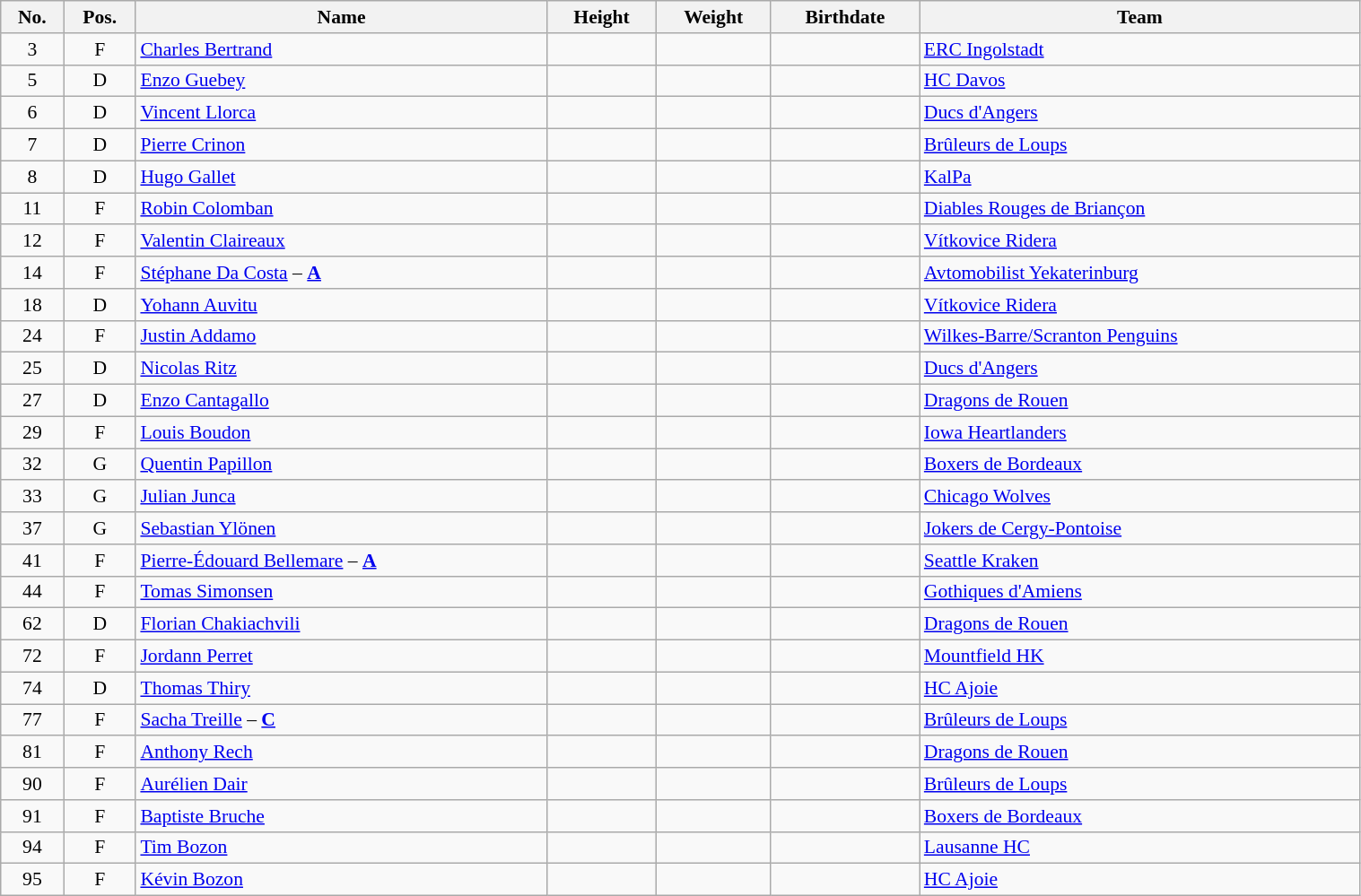<table width="80%" class="wikitable sortable" style="font-size: 90%; text-align: center;">
<tr>
<th>No.</th>
<th>Pos.</th>
<th>Name</th>
<th>Height</th>
<th>Weight</th>
<th>Birthdate</th>
<th>Team</th>
</tr>
<tr>
<td>3</td>
<td>F</td>
<td align=left><a href='#'>Charles Bertrand</a></td>
<td></td>
<td></td>
<td></td>
<td style="text-align:left;"> <a href='#'>ERC Ingolstadt</a></td>
</tr>
<tr>
<td>5</td>
<td>D</td>
<td align=left><a href='#'>Enzo Guebey</a></td>
<td></td>
<td></td>
<td></td>
<td style="text-align:left;"> <a href='#'>HC Davos</a></td>
</tr>
<tr>
<td>6</td>
<td>D</td>
<td align=left><a href='#'>Vincent Llorca</a></td>
<td></td>
<td></td>
<td></td>
<td style="text-align:left;"> <a href='#'>Ducs d'Angers</a></td>
</tr>
<tr>
<td>7</td>
<td>D</td>
<td align=left><a href='#'>Pierre Crinon</a></td>
<td></td>
<td></td>
<td></td>
<td style="text-align:left;"> <a href='#'>Brûleurs de Loups</a></td>
</tr>
<tr>
<td>8</td>
<td>D</td>
<td align=left><a href='#'>Hugo Gallet</a></td>
<td></td>
<td></td>
<td></td>
<td style="text-align:left;"> <a href='#'>KalPa</a></td>
</tr>
<tr>
<td>11</td>
<td>F</td>
<td align=left><a href='#'>Robin Colomban</a></td>
<td></td>
<td></td>
<td></td>
<td style="text-align:left;"> <a href='#'>Diables Rouges de Briançon</a></td>
</tr>
<tr>
<td>12</td>
<td>F</td>
<td align=left><a href='#'>Valentin Claireaux</a></td>
<td></td>
<td></td>
<td></td>
<td style="text-align:left;"> <a href='#'>Vítkovice Ridera</a></td>
</tr>
<tr>
<td>14</td>
<td>F</td>
<td align=left><a href='#'>Stéphane Da Costa</a> – <strong><a href='#'>A</a></strong></td>
<td></td>
<td></td>
<td></td>
<td style="text-align:left;"> <a href='#'>Avtomobilist Yekaterinburg</a></td>
</tr>
<tr>
<td>18</td>
<td>D</td>
<td align=left><a href='#'>Yohann Auvitu</a></td>
<td></td>
<td></td>
<td></td>
<td style="text-align:left;"> <a href='#'>Vítkovice Ridera</a></td>
</tr>
<tr>
<td>24</td>
<td>F</td>
<td align=left><a href='#'>Justin Addamo</a></td>
<td></td>
<td></td>
<td></td>
<td style="text-align:left;"> <a href='#'>Wilkes-Barre/Scranton Penguins</a></td>
</tr>
<tr>
<td>25</td>
<td>D</td>
<td align=left><a href='#'>Nicolas Ritz</a></td>
<td></td>
<td></td>
<td></td>
<td style="text-align:left;"> <a href='#'>Ducs d'Angers</a></td>
</tr>
<tr>
<td>27</td>
<td>D</td>
<td align=left><a href='#'>Enzo Cantagallo</a></td>
<td></td>
<td></td>
<td></td>
<td style="text-align:left;"> <a href='#'>Dragons de Rouen</a></td>
</tr>
<tr>
<td>29</td>
<td>F</td>
<td align=left><a href='#'>Louis Boudon</a></td>
<td></td>
<td></td>
<td></td>
<td style="text-align:left;"> <a href='#'>Iowa Heartlanders</a></td>
</tr>
<tr>
<td>32</td>
<td>G</td>
<td align=left><a href='#'>Quentin Papillon</a></td>
<td></td>
<td></td>
<td></td>
<td style="text-align:left;"> <a href='#'>Boxers de Bordeaux</a></td>
</tr>
<tr>
<td>33</td>
<td>G</td>
<td align=left><a href='#'>Julian Junca</a></td>
<td></td>
<td></td>
<td></td>
<td style="text-align:left;"> <a href='#'>Chicago Wolves</a></td>
</tr>
<tr>
<td>37</td>
<td>G</td>
<td align=left><a href='#'>Sebastian Ylönen</a></td>
<td></td>
<td></td>
<td></td>
<td style="text-align:left;"> <a href='#'>Jokers de Cergy-Pontoise</a></td>
</tr>
<tr>
<td>41</td>
<td>F</td>
<td align=left><a href='#'>Pierre-Édouard Bellemare</a> – <strong><a href='#'>A</a></strong></td>
<td></td>
<td></td>
<td></td>
<td style="text-align:left;"> <a href='#'>Seattle Kraken</a></td>
</tr>
<tr>
<td>44</td>
<td>F</td>
<td align=left><a href='#'>Tomas Simonsen</a></td>
<td></td>
<td></td>
<td></td>
<td style="text-align:left;"> <a href='#'>Gothiques d'Amiens</a></td>
</tr>
<tr>
<td>62</td>
<td>D</td>
<td align=left><a href='#'>Florian Chakiachvili</a></td>
<td></td>
<td></td>
<td></td>
<td style="text-align:left;"> <a href='#'>Dragons de Rouen</a></td>
</tr>
<tr>
<td>72</td>
<td>F</td>
<td align=left><a href='#'>Jordann Perret</a></td>
<td></td>
<td></td>
<td></td>
<td style="text-align:left;"> <a href='#'>Mountfield HK</a></td>
</tr>
<tr>
<td>74</td>
<td>D</td>
<td align=left><a href='#'>Thomas Thiry</a></td>
<td></td>
<td></td>
<td></td>
<td style="text-align:left;"> <a href='#'>HC Ajoie</a></td>
</tr>
<tr>
<td>77</td>
<td>F</td>
<td align=left><a href='#'>Sacha Treille</a> – <strong><a href='#'>C</a></strong></td>
<td></td>
<td></td>
<td></td>
<td style="text-align:left;"> <a href='#'>Brûleurs de Loups</a></td>
</tr>
<tr>
<td>81</td>
<td>F</td>
<td align=left><a href='#'>Anthony Rech</a></td>
<td></td>
<td></td>
<td></td>
<td style="text-align:left;"> <a href='#'>Dragons de Rouen</a></td>
</tr>
<tr>
<td>90</td>
<td>F</td>
<td align=left><a href='#'>Aurélien Dair</a></td>
<td></td>
<td></td>
<td></td>
<td style="text-align:left;"> <a href='#'>Brûleurs de Loups</a></td>
</tr>
<tr>
<td>91</td>
<td>F</td>
<td align=left><a href='#'>Baptiste Bruche</a></td>
<td></td>
<td></td>
<td></td>
<td style="text-align:left;"> <a href='#'>Boxers de Bordeaux</a></td>
</tr>
<tr>
<td>94</td>
<td>F</td>
<td align=left><a href='#'>Tim Bozon</a></td>
<td></td>
<td></td>
<td></td>
<td style="text-align:left;"> <a href='#'>Lausanne HC</a></td>
</tr>
<tr>
<td>95</td>
<td>F</td>
<td align=left><a href='#'>Kévin Bozon</a></td>
<td></td>
<td></td>
<td></td>
<td style="text-align:left;"> <a href='#'>HC Ajoie</a></td>
</tr>
</table>
